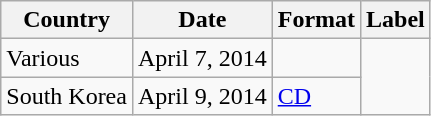<table class="wikitable plainrowheaders">
<tr>
<th scope="col">Country</th>
<th>Date</th>
<th>Format</th>
<th>Label</th>
</tr>
<tr>
<td>Various</td>
<td>April 7, 2014</td>
<td></td>
<td rowspan="2"></td>
</tr>
<tr>
<td>South Korea</td>
<td>April 9, 2014</td>
<td><a href='#'>CD</a></td>
</tr>
</table>
